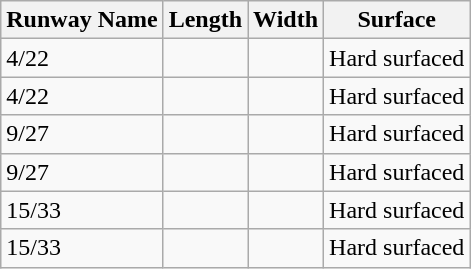<table class="wikitable">
<tr>
<th>Runway Name</th>
<th>Length</th>
<th>Width</th>
<th>Surface</th>
</tr>
<tr>
<td>4/22</td>
<td></td>
<td></td>
<td>Hard surfaced</td>
</tr>
<tr>
<td>4/22</td>
<td></td>
<td></td>
<td>Hard surfaced</td>
</tr>
<tr>
<td>9/27</td>
<td></td>
<td></td>
<td>Hard surfaced</td>
</tr>
<tr>
<td>9/27</td>
<td></td>
<td></td>
<td>Hard surfaced</td>
</tr>
<tr>
<td>15/33</td>
<td></td>
<td></td>
<td>Hard surfaced</td>
</tr>
<tr>
<td>15/33</td>
<td></td>
<td></td>
<td>Hard surfaced</td>
</tr>
</table>
